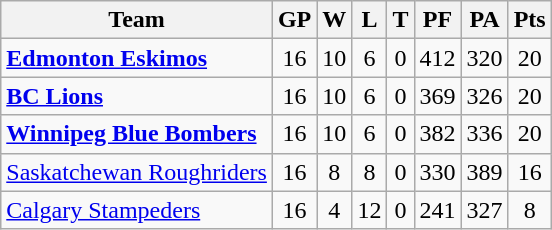<table class="wikitable">
<tr>
<th>Team</th>
<th>GP</th>
<th>W</th>
<th>L</th>
<th>T</th>
<th>PF</th>
<th>PA</th>
<th>Pts</th>
</tr>
<tr align="center">
<td align="left"><strong><a href='#'>Edmonton Eskimos</a></strong></td>
<td>16</td>
<td>10</td>
<td>6</td>
<td>0</td>
<td>412</td>
<td>320</td>
<td>20</td>
</tr>
<tr align="center">
<td align="left"><strong><a href='#'>BC Lions</a></strong></td>
<td>16</td>
<td>10</td>
<td>6</td>
<td>0</td>
<td>369</td>
<td>326</td>
<td>20</td>
</tr>
<tr align="center">
<td align="left"><strong><a href='#'>Winnipeg Blue Bombers</a></strong></td>
<td>16</td>
<td>10</td>
<td>6</td>
<td>0</td>
<td>382</td>
<td>336</td>
<td>20</td>
</tr>
<tr align="center">
<td align="left"><a href='#'>Saskatchewan Roughriders</a></td>
<td>16</td>
<td>8</td>
<td>8</td>
<td>0</td>
<td>330</td>
<td>389</td>
<td>16</td>
</tr>
<tr align="center">
<td align="left"><a href='#'>Calgary Stampeders</a></td>
<td>16</td>
<td>4</td>
<td>12</td>
<td>0</td>
<td>241</td>
<td>327</td>
<td>8</td>
</tr>
</table>
